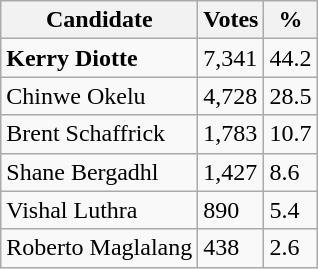<table class="wikitable">
<tr>
<th>Candidate</th>
<th>Votes</th>
<th>%</th>
</tr>
<tr>
<td><strong>Kerry Diotte</strong></td>
<td>7,341</td>
<td>44.2</td>
</tr>
<tr>
<td>Chinwe Okelu</td>
<td>4,728</td>
<td>28.5</td>
</tr>
<tr>
<td>Brent Schaffrick</td>
<td>1,783</td>
<td>10.7</td>
</tr>
<tr>
<td>Shane Bergadhl</td>
<td>1,427</td>
<td>8.6</td>
</tr>
<tr>
<td>Vishal Luthra</td>
<td>890</td>
<td>5.4</td>
</tr>
<tr>
<td>Roberto Maglalang</td>
<td>438</td>
<td>2.6</td>
</tr>
</table>
